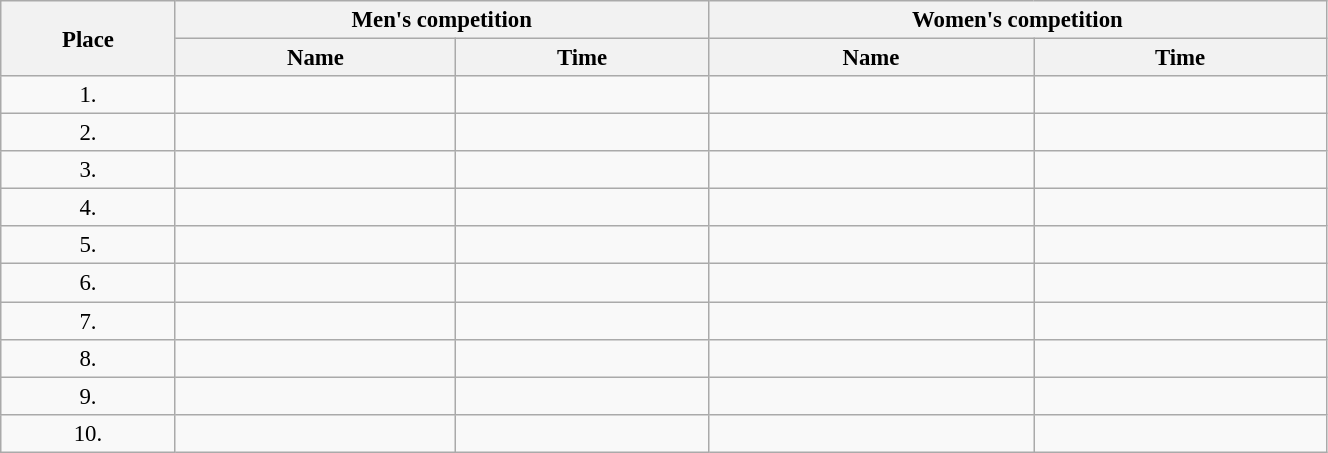<table class=wikitable style="font-size:95%" width="70%">
<tr>
<th rowspan="2">Place</th>
<th colspan="2">Men's competition</th>
<th colspan="2">Women's competition</th>
</tr>
<tr>
<th>Name</th>
<th>Time</th>
<th>Name</th>
<th>Time</th>
</tr>
<tr>
<td align="center">1.</td>
<td></td>
<td></td>
<td></td>
<td></td>
</tr>
<tr>
<td align="center">2.</td>
<td></td>
<td></td>
<td></td>
<td></td>
</tr>
<tr>
<td align="center">3.</td>
<td></td>
<td></td>
<td></td>
<td></td>
</tr>
<tr>
<td align="center">4.</td>
<td></td>
<td></td>
<td></td>
<td></td>
</tr>
<tr>
<td align="center">5.</td>
<td></td>
<td></td>
<td></td>
<td></td>
</tr>
<tr>
<td align="center">6.</td>
<td></td>
<td></td>
<td></td>
<td></td>
</tr>
<tr>
<td align="center">7.</td>
<td></td>
<td></td>
<td></td>
<td></td>
</tr>
<tr>
<td align="center">8.</td>
<td></td>
<td></td>
<td></td>
<td></td>
</tr>
<tr>
<td align="center">9.</td>
<td></td>
<td></td>
<td></td>
<td></td>
</tr>
<tr>
<td align="center">10.</td>
<td></td>
<td></td>
<td></td>
<td></td>
</tr>
</table>
